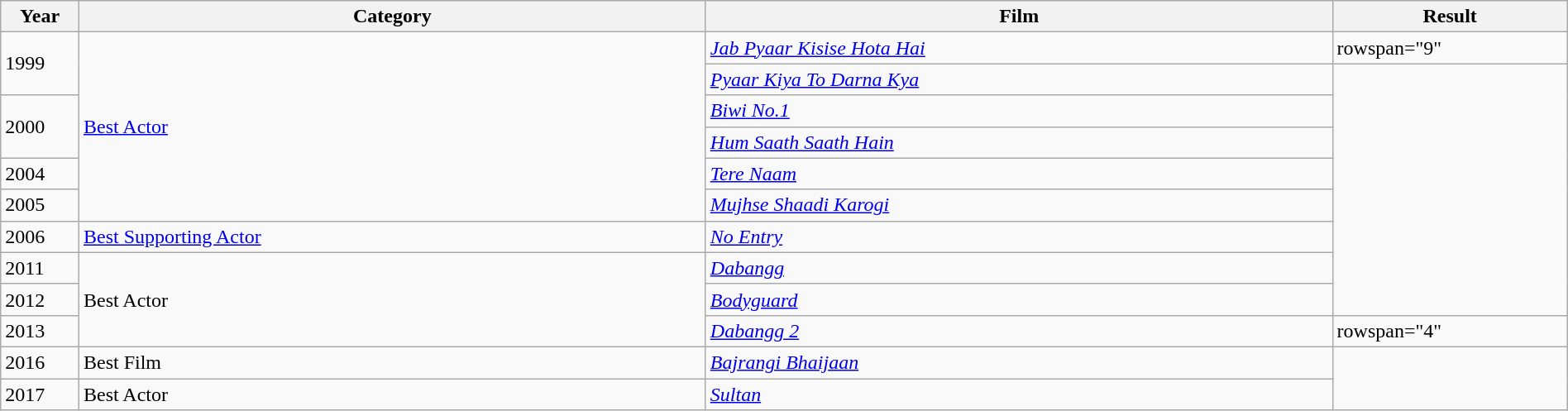<table class="wikitable" style="width:100%;">
<tr>
<th width=5%>Year</th>
<th style="width:40%;">Category</th>
<th style="width:40%;">Film</th>
<th style="width:15%;">Result</th>
</tr>
<tr>
<td rowspan="2">1999</td>
<td rowspan="6"><a href='#'>Best Actor</a></td>
<td><em><a href='#'>Jab Pyaar Kisise Hota Hai</a></em></td>
<td>rowspan="9" </td>
</tr>
<tr>
<td><em><a href='#'>Pyaar Kiya To Darna Kya</a></em></td>
</tr>
<tr>
<td rowspan="2">2000</td>
<td><em><a href='#'>Biwi No.1</a></em></td>
</tr>
<tr>
<td><em><a href='#'>Hum Saath Saath Hain</a></em></td>
</tr>
<tr>
<td>2004</td>
<td><em><a href='#'>Tere Naam</a></em></td>
</tr>
<tr>
<td>2005</td>
<td><em><a href='#'>Mujhse Shaadi Karogi</a></em></td>
</tr>
<tr>
<td>2006</td>
<td><a href='#'>Best Supporting Actor</a></td>
<td><em><a href='#'>No Entry</a></em></td>
</tr>
<tr>
<td>2011</td>
<td rowspan="4">Best Actor</td>
<td><em><a href='#'>Dabangg</a></em></td>
</tr>
<tr>
<td>2012</td>
<td><em><a href='#'>Bodyguard</a></em></td>
</tr>
<tr>
<td>2013</td>
<td><em><a href='#'>Dabangg 2</a></em></td>
<td>rowspan="4" </td>
</tr>
<tr>
<td rowspan="2">2016</td>
<td rowspan="2"><em><a href='#'>Bajrangi Bhaijaan</a></em></td>
</tr>
<tr>
<td>Best Film</td>
</tr>
<tr>
<td>2017</td>
<td>Best Actor</td>
<td><em><a href='#'>Sultan</a></em></td>
</tr>
</table>
